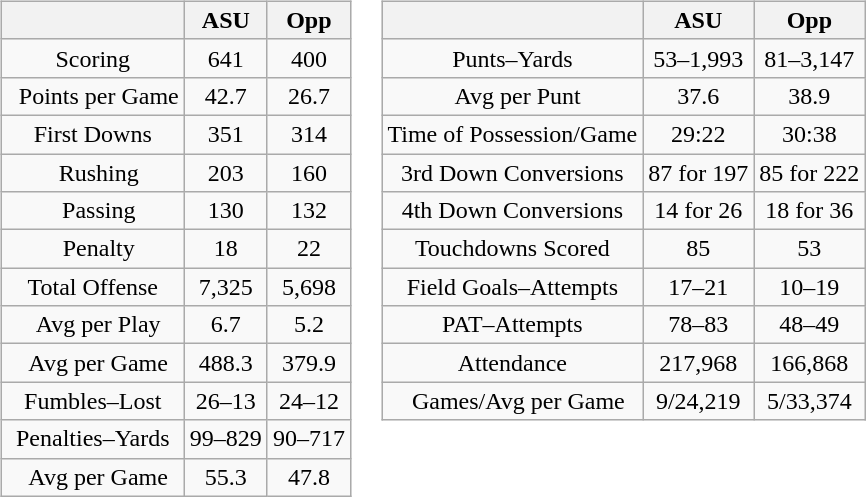<table>
<tr>
<td valign="top"><br><table class="wikitable" style="white-space:nowrap;text-align:center;">
<tr>
<th></th>
<th>ASU</th>
<th>Opp</th>
</tr>
<tr>
<td>Scoring</td>
<td>641</td>
<td>400</td>
</tr>
<tr>
<td>  Points per Game</td>
<td>42.7</td>
<td>26.7</td>
</tr>
<tr>
<td>First Downs</td>
<td>351</td>
<td>314</td>
</tr>
<tr>
<td>  Rushing</td>
<td>203</td>
<td>160</td>
</tr>
<tr>
<td>  Passing</td>
<td>130</td>
<td>132</td>
</tr>
<tr>
<td>  Penalty</td>
<td>18</td>
<td>22</td>
</tr>
<tr>
<td>Total Offense</td>
<td>7,325</td>
<td>5,698</td>
</tr>
<tr>
<td>  Avg per Play</td>
<td>6.7</td>
<td>5.2</td>
</tr>
<tr>
<td>  Avg per Game</td>
<td>488.3</td>
<td>379.9</td>
</tr>
<tr>
<td>Fumbles–Lost</td>
<td>26–13</td>
<td>24–12</td>
</tr>
<tr>
<td>Penalties–Yards</td>
<td>99–829</td>
<td>90–717</td>
</tr>
<tr>
<td>  Avg per Game</td>
<td>55.3</td>
<td>47.8</td>
</tr>
</table>
</td>
<td valign="top"><br><table class="wikitable" style="white-space:nowrap;text-align:center;">
<tr>
<th></th>
<th>ASU</th>
<th>Opp</th>
</tr>
<tr>
<td>Punts–Yards</td>
<td>53–1,993</td>
<td>81–3,147</td>
</tr>
<tr>
<td>  Avg per Punt</td>
<td>37.6</td>
<td>38.9</td>
</tr>
<tr>
<td>Time of Possession/Game</td>
<td>29:22</td>
<td>30:38</td>
</tr>
<tr>
<td>3rd Down Conversions</td>
<td>87 for 197</td>
<td>85 for 222</td>
</tr>
<tr>
<td>4th Down Conversions</td>
<td>14 for 26</td>
<td>18 for 36</td>
</tr>
<tr>
<td>Touchdowns Scored</td>
<td>85</td>
<td>53</td>
</tr>
<tr>
<td>Field Goals–Attempts</td>
<td>17–21</td>
<td>10–19</td>
</tr>
<tr>
<td>PAT–Attempts</td>
<td>78–83</td>
<td>48–49</td>
</tr>
<tr>
<td>Attendance</td>
<td>217,968</td>
<td>166,868</td>
</tr>
<tr>
<td>  Games/Avg per Game</td>
<td>9/24,219</td>
<td>5/33,374</td>
</tr>
</table>
</td>
</tr>
</table>
